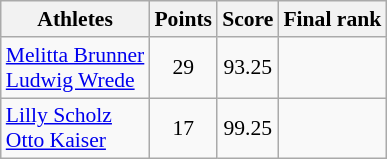<table class="wikitable" border="1" style="font-size:90%">
<tr>
<th>Athletes</th>
<th>Points</th>
<th>Score</th>
<th>Final rank</th>
</tr>
<tr align=center>
<td align=left><a href='#'>Melitta Brunner</a><br><a href='#'>Ludwig Wrede</a></td>
<td>29</td>
<td>93.25</td>
<td></td>
</tr>
<tr align=center>
<td align=left><a href='#'>Lilly Scholz</a><br><a href='#'>Otto Kaiser</a></td>
<td>17</td>
<td>99.25</td>
<td></td>
</tr>
</table>
